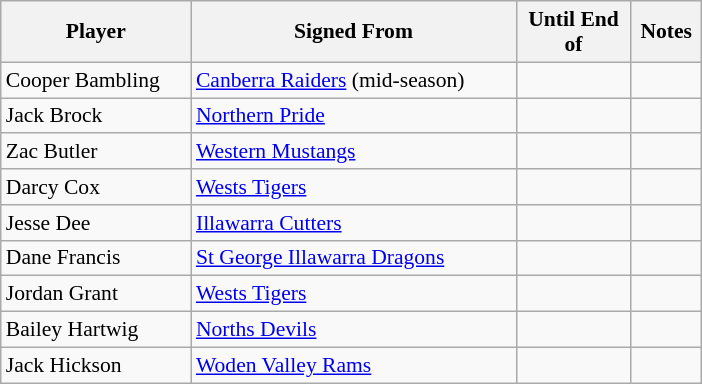<table class="wikitable" style="font-size:90%">
<tr style="background:#efefef;">
<th style="width:120px;">Player</th>
<th style="width:210px;">Signed From</th>
<th style="width:70px;">Until End of</th>
<th style="width:40px;">Notes</th>
</tr>
<tr>
<td>Cooper Bambling</td>
<td> <a href='#'>Canberra Raiders</a> (mid-season)</td>
<td></td>
<td></td>
</tr>
<tr>
<td>Jack Brock</td>
<td> <a href='#'>Northern Pride</a></td>
<td></td>
<td></td>
</tr>
<tr>
<td>Zac Butler</td>
<td> <a href='#'>Western Mustangs</a></td>
<td></td>
<td></td>
</tr>
<tr>
<td>Darcy Cox</td>
<td> <a href='#'>Wests Tigers</a></td>
<td></td>
<td></td>
</tr>
<tr>
<td>Jesse Dee</td>
<td> <a href='#'>Illawarra Cutters</a></td>
<td></td>
<td></td>
</tr>
<tr>
<td>Dane Francis</td>
<td> <a href='#'>St George Illawarra Dragons</a></td>
<td></td>
<td></td>
</tr>
<tr>
<td>Jordan Grant</td>
<td> <a href='#'>Wests Tigers</a></td>
<td></td>
<td></td>
</tr>
<tr>
<td>Bailey Hartwig</td>
<td> <a href='#'>Norths Devils</a></td>
<td></td>
<td></td>
</tr>
<tr>
<td>Jack Hickson</td>
<td> <a href='#'>Woden Valley Rams</a></td>
<td></td>
<td></td>
</tr>
</table>
